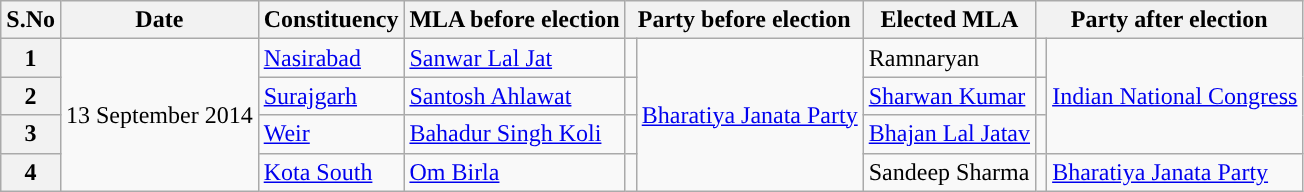<table class="wikitable sortable">
<tr>
<th>S.No</th>
<th>Date</th>
<th>Constituency</th>
<th>MLA before election</th>
<th colspan="2">Party before election</th>
<th>Elected MLA</th>
<th colspan="2">Party after election</th>
</tr>
<tr>
<th>1</th>
<td rowspan="4">13 September 2014</td>
<td><a href='#'>Nasirabad</a></td>
<td><a href='#'>Sanwar Lal Jat</a></td>
<td></td>
<td rowspan="4"><a href='#'>Bharatiya Janata Party</a></td>
<td>Ramnaryan</td>
<td></td>
<td rowspan="3"><a href='#'>Indian National Congress</a></td>
</tr>
<tr>
<th>2</th>
<td><a href='#'>Surajgarh</a></td>
<td><a href='#'>Santosh Ahlawat</a></td>
<td></td>
<td><a href='#'>Sharwan Kumar</a></td>
<td></td>
</tr>
<tr>
<th>3</th>
<td><a href='#'>Weir</a></td>
<td><a href='#'>Bahadur Singh Koli</a></td>
<td></td>
<td><a href='#'>Bhajan Lal Jatav</a></td>
<td></td>
</tr>
<tr>
<th>4</th>
<td><a href='#'>Kota South</a></td>
<td><a href='#'>Om Birla</a></td>
<td></td>
<td>Sandeep Sharma</td>
<td></td>
<td><a href='#'>Bharatiya Janata Party</a></td>
</tr>
</table>
